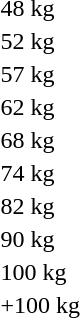<table>
<tr>
<td>48 kg<br></td>
<td></td>
<td></td>
<td></td>
</tr>
<tr>
<td>52 kg<br></td>
<td></td>
<td></td>
<td></td>
</tr>
<tr>
<td>57 kg<br></td>
<td></td>
<td></td>
<td></td>
</tr>
<tr>
<td>62 kg<br></td>
<td></td>
<td></td>
<td></td>
</tr>
<tr>
<td>68 kg<br></td>
<td></td>
<td></td>
<td></td>
</tr>
<tr>
<td>74 kg<br></td>
<td></td>
<td></td>
<td></td>
</tr>
<tr>
<td>82 kg<br></td>
<td></td>
<td></td>
<td></td>
</tr>
<tr>
<td>90 kg<br></td>
<td></td>
<td></td>
<td></td>
</tr>
<tr>
<td>100 kg<br></td>
<td></td>
<td></td>
<td></td>
</tr>
<tr>
<td>+100 kg<br></td>
<td></td>
<td></td>
<td></td>
</tr>
</table>
